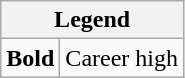<table class="wikitable mw-collapsible mw-collapsed">
<tr>
<th colspan="2">Legend</th>
</tr>
<tr>
<td><strong>Bold</strong></td>
<td>Career high</td>
</tr>
</table>
